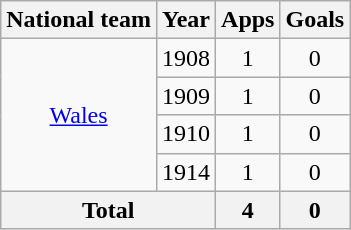<table class=wikitable style="text-align: center">
<tr>
<th>National team</th>
<th>Year</th>
<th>Apps</th>
<th>Goals</th>
</tr>
<tr>
<td rowspan=4><a href='#'>Wales</a></td>
<td>1908</td>
<td>1</td>
<td>0</td>
</tr>
<tr>
<td>1909</td>
<td>1</td>
<td>0</td>
</tr>
<tr>
<td>1910</td>
<td>1</td>
<td>0</td>
</tr>
<tr>
<td>1914</td>
<td>1</td>
<td>0</td>
</tr>
<tr>
<th colspan=2>Total</th>
<th>4</th>
<th>0</th>
</tr>
</table>
